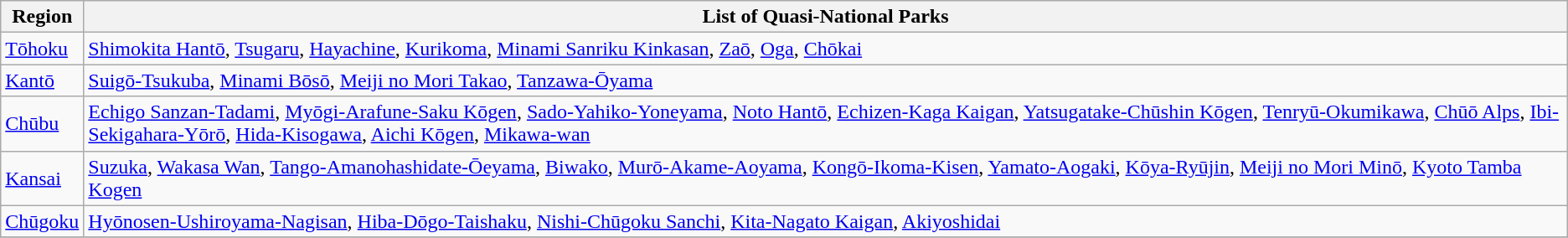<table class="wikitable sortable">
<tr>
<th>Region</th>
<th>List of Quasi-National Parks</th>
</tr>
<tr>
<td><a href='#'>Tōhoku</a></td>
<td><a href='#'>Shimokita Hantō</a>, <a href='#'>Tsugaru</a>, <a href='#'>Hayachine</a>, <a href='#'>Kurikoma</a>, <a href='#'>Minami Sanriku Kinkasan</a>, <a href='#'>Zaō</a>, <a href='#'>Oga</a>, <a href='#'>Chōkai</a></td>
</tr>
<tr>
<td><a href='#'>Kantō</a></td>
<td><a href='#'>Suigō-Tsukuba</a>, <a href='#'>Minami Bōsō</a>, <a href='#'>Meiji no Mori Takao</a>, <a href='#'>Tanzawa-Ōyama</a></td>
</tr>
<tr>
<td><a href='#'>Chūbu</a></td>
<td><a href='#'>Echigo Sanzan-Tadami</a>, <a href='#'>Myōgi-Arafune-Saku Kōgen</a>, <a href='#'>Sado-Yahiko-Yoneyama</a>, <a href='#'>Noto Hantō</a>, <a href='#'>Echizen-Kaga Kaigan</a>, <a href='#'>Yatsugatake-Chūshin Kōgen</a>, <a href='#'>Tenryū-Okumikawa</a>, <a href='#'>Chūō Alps</a>, <a href='#'>Ibi-Sekigahara-Yōrō</a>, <a href='#'>Hida-Kisogawa</a>, <a href='#'>Aichi Kōgen</a>, <a href='#'>Mikawa-wan</a></td>
</tr>
<tr>
<td><a href='#'>Kansai</a></td>
<td><a href='#'>Suzuka</a>, <a href='#'>Wakasa Wan</a>, <a href='#'>Tango-Amanohashidate-Ōeyama</a>, <a href='#'>Biwako</a>, <a href='#'>Murō-Akame-Aoyama</a>, <a href='#'>Kongō-Ikoma-Kisen</a>, <a href='#'>Yamato-Aogaki</a>, <a href='#'>Kōya-Ryūjin</a>, <a href='#'>Meiji no Mori Minō</a>, <a href='#'>Kyoto Tamba Kogen</a></td>
</tr>
<tr>
<td><a href='#'>Chūgoku</a></td>
<td><a href='#'>Hyōnosen-Ushiroyama-Nagisan</a>, <a href='#'>Hiba-Dōgo-Taishaku</a>, <a href='#'>Nishi-Chūgoku Sanchi</a>, <a href='#'>Kita-Nagato Kaigan</a>, <a href='#'>Akiyoshidai</a></td>
</tr>
<tr>
</tr>
</table>
